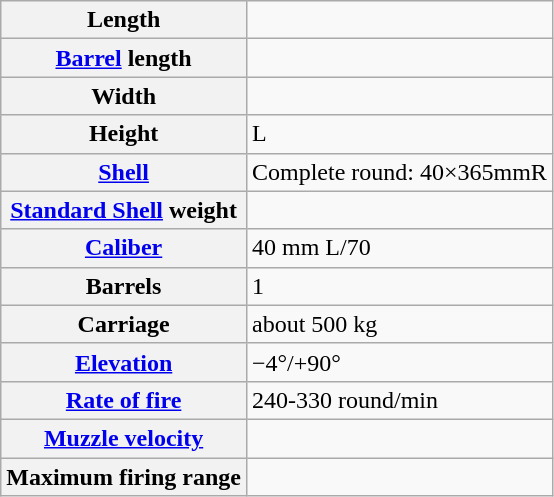<table class="wikitable mw-collapsible">
<tr>
<th>Length</th>
<td></td>
</tr>
<tr>
<th><a href='#'>Barrel</a> length</th>
<td></td>
</tr>
<tr>
<th>Width</th>
<td></td>
</tr>
<tr>
<th>Height</th>
<td>L</td>
</tr>
<tr>
<th><a href='#'>Shell</a></th>
<td>Complete round: 40×365mmR</td>
</tr>
<tr>
<th><a href='#'>Standard Shell</a> weight</th>
<td></td>
</tr>
<tr>
<th><a href='#'>Caliber</a></th>
<td>40 mm L/70</td>
</tr>
<tr>
<th>Barrels</th>
<td>1</td>
</tr>
<tr>
<th>Carriage</th>
<td>about 500 kg</td>
</tr>
<tr>
<th><a href='#'>Elevation</a></th>
<td>−4°/+90°</td>
</tr>
<tr>
<th><a href='#'>Rate of fire</a></th>
<td>240-330 round/min</td>
</tr>
<tr>
<th><a href='#'>Muzzle velocity</a></th>
<td></td>
</tr>
<tr>
<th>Maximum firing range</th>
<td></td>
</tr>
</table>
